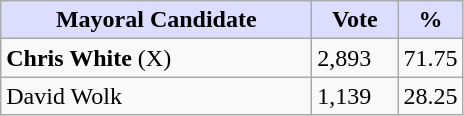<table class="wikitable">
<tr>
<th style="background:#ddf; width:200px;">Mayoral Candidate</th>
<th style="background:#ddf; width:50px;">Vote</th>
<th style="background:#ddf; width:30px;">%</th>
</tr>
<tr>
<td><strong>Chris White</strong> (X)</td>
<td>2,893</td>
<td>71.75</td>
</tr>
<tr>
<td>David Wolk</td>
<td>1,139</td>
<td>28.25</td>
</tr>
</table>
